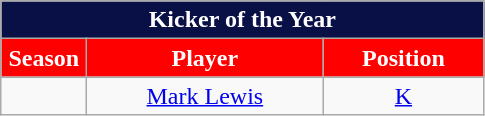<table class="wikitable sortable" style="text-align:center">
<tr>
<td colspan="4" style="background:#081046; color:white;"><strong>Kicker of the Year</strong></td>
</tr>
<tr>
<th style="width:50px; background:red; color:white;">Season</th>
<th style="width:150px; background:red; color:white;">Player</th>
<th style="width:100px; background:red; color:white;">Position</th>
</tr>
<tr>
<td></td>
<td><a href='#'>Mark Lewis</a></td>
<td><a href='#'>K</a></td>
</tr>
</table>
